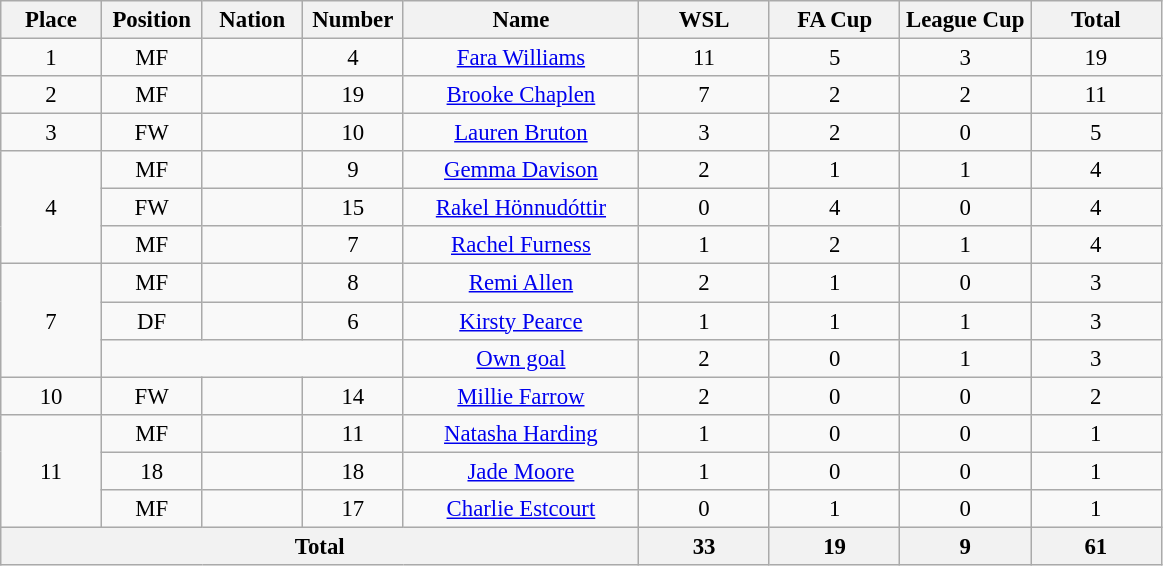<table class="wikitable" style="font-size: 95%; text-align: center;">
<tr>
<th width=60>Place</th>
<th width=60>Position</th>
<th width=60>Nation</th>
<th width=60>Number</th>
<th width=150>Name</th>
<th width=80>WSL</th>
<th width=80>FA Cup</th>
<th width=80>League Cup</th>
<th width=80>Total</th>
</tr>
<tr>
<td>1</td>
<td>MF</td>
<td></td>
<td>4</td>
<td><a href='#'>Fara Williams</a></td>
<td>11</td>
<td>5</td>
<td>3</td>
<td>19</td>
</tr>
<tr>
<td>2</td>
<td>MF</td>
<td></td>
<td>19</td>
<td><a href='#'>Brooke Chaplen</a></td>
<td>7</td>
<td>2</td>
<td>2</td>
<td>11</td>
</tr>
<tr>
<td>3</td>
<td>FW</td>
<td></td>
<td>10</td>
<td><a href='#'>Lauren Bruton</a></td>
<td>3</td>
<td>2</td>
<td>0</td>
<td>5</td>
</tr>
<tr>
<td rowspan="3">4</td>
<td>MF</td>
<td></td>
<td>9</td>
<td><a href='#'>Gemma Davison</a></td>
<td>2</td>
<td>1</td>
<td>1</td>
<td>4</td>
</tr>
<tr>
<td>FW</td>
<td></td>
<td>15</td>
<td><a href='#'>Rakel Hönnudóttir</a></td>
<td>0</td>
<td>4</td>
<td>0</td>
<td>4</td>
</tr>
<tr>
<td>MF</td>
<td></td>
<td>7</td>
<td><a href='#'>Rachel Furness</a></td>
<td>1</td>
<td>2</td>
<td>1</td>
<td>4</td>
</tr>
<tr>
<td rowspan="3">7</td>
<td>MF</td>
<td></td>
<td>8</td>
<td><a href='#'>Remi Allen</a></td>
<td>2</td>
<td>1</td>
<td>0</td>
<td>3</td>
</tr>
<tr>
<td>DF</td>
<td></td>
<td>6</td>
<td><a href='#'>Kirsty Pearce</a></td>
<td>1</td>
<td>1</td>
<td>1</td>
<td>3</td>
</tr>
<tr>
<td colspan="3"></td>
<td><a href='#'>Own goal</a></td>
<td>2</td>
<td>0</td>
<td>1</td>
<td>3</td>
</tr>
<tr>
<td>10</td>
<td>FW</td>
<td></td>
<td>14</td>
<td><a href='#'>Millie Farrow</a></td>
<td>2</td>
<td>0</td>
<td>0</td>
<td>2</td>
</tr>
<tr>
<td rowspan="3">11</td>
<td>MF</td>
<td></td>
<td>11</td>
<td><a href='#'>Natasha Harding</a></td>
<td>1</td>
<td>0</td>
<td>0</td>
<td>1</td>
</tr>
<tr>
<td>18</td>
<td></td>
<td>18</td>
<td><a href='#'>Jade Moore</a></td>
<td>1</td>
<td>0</td>
<td>0</td>
<td>1</td>
</tr>
<tr>
<td>MF</td>
<td></td>
<td>17</td>
<td><a href='#'>Charlie Estcourt</a></td>
<td>0</td>
<td>1</td>
<td>0</td>
<td>1</td>
</tr>
<tr>
<th colspan=5>Total</th>
<th>33</th>
<th>19</th>
<th>9</th>
<th>61</th>
</tr>
</table>
